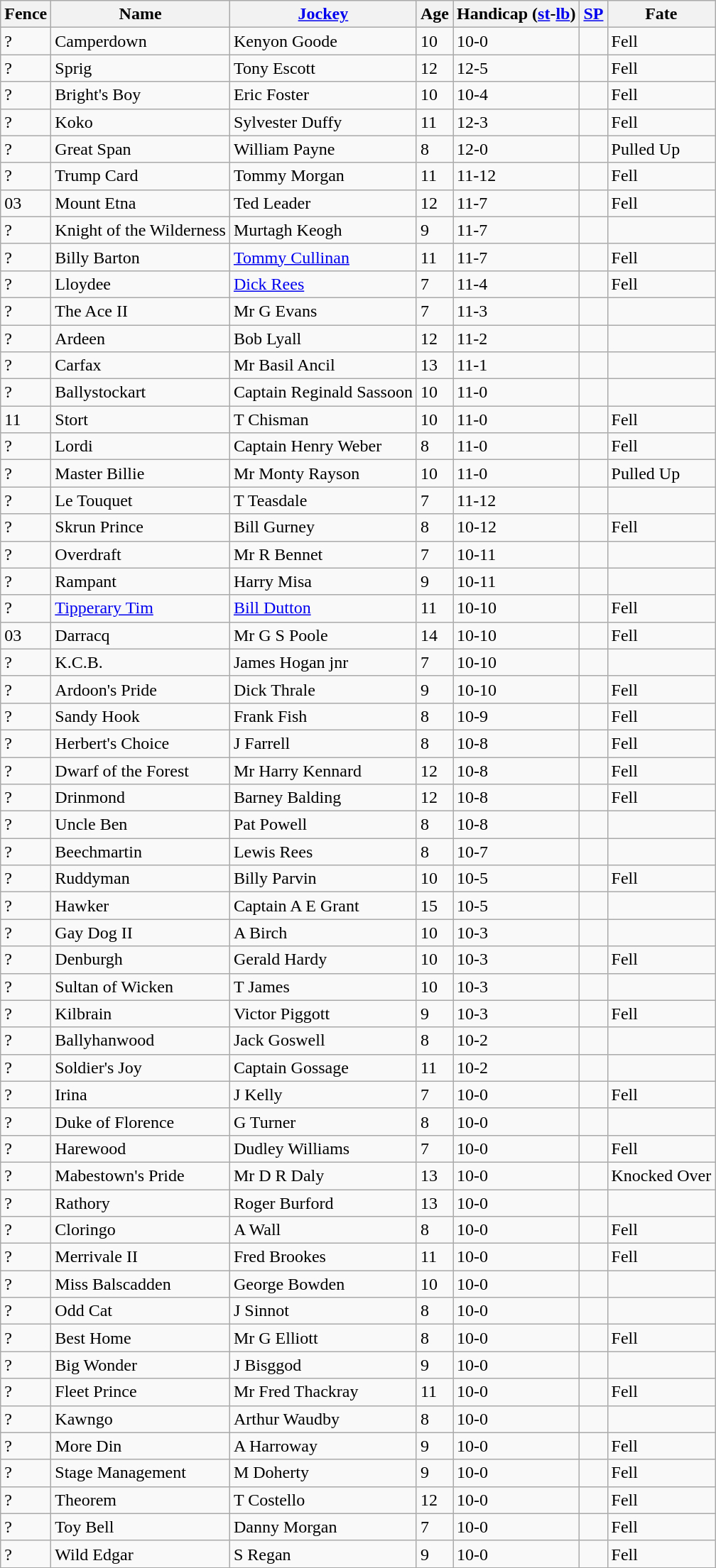<table class="wikitable sortable">
<tr>
<th>Fence</th>
<th>Name</th>
<th><a href='#'>Jockey</a></th>
<th>Age</th>
<th>Handicap (<a href='#'>st</a>-<a href='#'>lb</a>)</th>
<th><a href='#'>SP</a></th>
<th>Fate</th>
</tr>
<tr>
<td>?</td>
<td>Camperdown</td>
<td>Kenyon Goode</td>
<td>10</td>
<td>10-0</td>
<td></td>
<td>Fell</td>
</tr>
<tr>
<td>?</td>
<td>Sprig</td>
<td>Tony Escott</td>
<td>12</td>
<td>12-5</td>
<td></td>
<td>Fell</td>
</tr>
<tr>
<td>?</td>
<td>Bright's Boy</td>
<td>Eric Foster</td>
<td>10</td>
<td>10-4</td>
<td></td>
<td>Fell</td>
</tr>
<tr>
<td>?</td>
<td>Koko</td>
<td>Sylvester Duffy</td>
<td>11</td>
<td>12-3</td>
<td></td>
<td>Fell</td>
</tr>
<tr>
<td>?</td>
<td>Great Span</td>
<td>William Payne</td>
<td>8</td>
<td>12-0</td>
<td></td>
<td>Pulled Up</td>
</tr>
<tr>
<td>?</td>
<td>Trump Card</td>
<td>Tommy Morgan</td>
<td>11</td>
<td>11-12</td>
<td></td>
<td>Fell</td>
</tr>
<tr>
<td>03</td>
<td>Mount Etna</td>
<td>Ted Leader</td>
<td>12</td>
<td>11-7</td>
<td></td>
<td>Fell</td>
</tr>
<tr>
<td>?</td>
<td>Knight of the Wilderness</td>
<td>Murtagh Keogh</td>
<td>9</td>
<td>11-7</td>
<td></td>
<td></td>
</tr>
<tr>
<td>?</td>
<td>Billy Barton</td>
<td><a href='#'>Tommy Cullinan</a></td>
<td>11</td>
<td>11-7</td>
<td></td>
<td>Fell</td>
</tr>
<tr>
<td>?</td>
<td>Lloydee</td>
<td><a href='#'>Dick Rees</a></td>
<td>7</td>
<td>11-4</td>
<td></td>
<td>Fell</td>
</tr>
<tr>
<td>?</td>
<td>The Ace II</td>
<td>Mr G Evans</td>
<td>7</td>
<td>11-3</td>
<td></td>
<td></td>
</tr>
<tr>
<td>?</td>
<td>Ardeen</td>
<td>Bob Lyall</td>
<td>12</td>
<td>11-2</td>
<td></td>
<td></td>
</tr>
<tr>
<td>?</td>
<td>Carfax</td>
<td>Mr Basil Ancil</td>
<td>13</td>
<td>11-1</td>
<td></td>
<td></td>
</tr>
<tr>
<td>?</td>
<td>Ballystockart</td>
<td>Captain Reginald Sassoon</td>
<td>10</td>
<td>11-0</td>
<td></td>
<td></td>
</tr>
<tr>
<td>11</td>
<td>Stort</td>
<td>T Chisman</td>
<td>10</td>
<td>11-0</td>
<td></td>
<td>Fell</td>
</tr>
<tr>
<td>?</td>
<td>Lordi</td>
<td>Captain Henry Weber</td>
<td>8</td>
<td>11-0</td>
<td></td>
<td>Fell</td>
</tr>
<tr>
<td>?</td>
<td>Master Billie</td>
<td>Mr Monty Rayson</td>
<td>10</td>
<td>11-0</td>
<td></td>
<td>Pulled Up</td>
</tr>
<tr>
<td>?</td>
<td>Le Touquet</td>
<td>T Teasdale</td>
<td>7</td>
<td>11-12</td>
<td></td>
<td></td>
</tr>
<tr>
<td>?</td>
<td>Skrun Prince</td>
<td>Bill Gurney</td>
<td>8</td>
<td>10-12</td>
<td></td>
<td>Fell</td>
</tr>
<tr>
<td>?</td>
<td>Overdraft</td>
<td>Mr R Bennet</td>
<td>7</td>
<td>10-11</td>
<td></td>
<td></td>
</tr>
<tr>
<td>?</td>
<td>Rampant</td>
<td>Harry Misa</td>
<td>9</td>
<td>10-11</td>
<td></td>
<td></td>
</tr>
<tr>
<td>?</td>
<td><a href='#'>Tipperary Tim</a></td>
<td><a href='#'>Bill Dutton</a></td>
<td>11</td>
<td>10-10</td>
<td></td>
<td>Fell</td>
</tr>
<tr>
<td>03</td>
<td>Darracq</td>
<td>Mr G S Poole</td>
<td>14</td>
<td>10-10</td>
<td></td>
<td>Fell</td>
</tr>
<tr>
<td>?</td>
<td>K.C.B.</td>
<td>James Hogan jnr</td>
<td>7</td>
<td>10-10</td>
<td></td>
<td></td>
</tr>
<tr>
<td>?</td>
<td>Ardoon's Pride</td>
<td>Dick Thrale</td>
<td>9</td>
<td>10-10</td>
<td></td>
<td>Fell</td>
</tr>
<tr>
<td>?</td>
<td>Sandy Hook</td>
<td>Frank Fish</td>
<td>8</td>
<td>10-9</td>
<td></td>
<td>Fell</td>
</tr>
<tr>
<td>?</td>
<td>Herbert's Choice</td>
<td>J Farrell</td>
<td>8</td>
<td>10-8</td>
<td></td>
<td>Fell</td>
</tr>
<tr>
<td>?</td>
<td>Dwarf of the Forest</td>
<td>Mr Harry Kennard</td>
<td>12</td>
<td>10-8</td>
<td></td>
<td>Fell</td>
</tr>
<tr>
<td>?</td>
<td>Drinmond</td>
<td>Barney Balding</td>
<td>12</td>
<td>10-8</td>
<td></td>
<td>Fell</td>
</tr>
<tr>
<td>?</td>
<td>Uncle Ben</td>
<td>Pat Powell</td>
<td>8</td>
<td>10-8</td>
<td></td>
<td></td>
</tr>
<tr>
<td>?</td>
<td>Beechmartin</td>
<td>Lewis Rees</td>
<td>8</td>
<td>10-7</td>
<td></td>
<td></td>
</tr>
<tr>
<td>?</td>
<td>Ruddyman</td>
<td>Billy Parvin</td>
<td>10</td>
<td>10-5</td>
<td></td>
<td>Fell</td>
</tr>
<tr>
<td>?</td>
<td>Hawker</td>
<td>Captain A E Grant</td>
<td>15</td>
<td>10-5</td>
<td></td>
<td></td>
</tr>
<tr>
<td>?</td>
<td>Gay Dog II</td>
<td>A Birch</td>
<td>10</td>
<td>10-3</td>
<td></td>
<td></td>
</tr>
<tr>
<td>?</td>
<td>Denburgh</td>
<td>Gerald Hardy</td>
<td>10</td>
<td>10-3</td>
<td></td>
<td>Fell</td>
</tr>
<tr>
<td>?</td>
<td>Sultan of Wicken</td>
<td>T James</td>
<td>10</td>
<td>10-3</td>
<td></td>
<td></td>
</tr>
<tr>
<td>?</td>
<td>Kilbrain</td>
<td>Victor Piggott</td>
<td>9</td>
<td>10-3</td>
<td></td>
<td>Fell</td>
</tr>
<tr>
<td>?</td>
<td>Ballyhanwood</td>
<td>Jack Goswell</td>
<td>8</td>
<td>10-2</td>
<td></td>
<td></td>
</tr>
<tr>
<td>?</td>
<td>Soldier's Joy</td>
<td>Captain Gossage</td>
<td>11</td>
<td>10-2</td>
<td></td>
<td></td>
</tr>
<tr>
<td>?</td>
<td>Irina</td>
<td>J Kelly</td>
<td>7</td>
<td>10-0</td>
<td></td>
<td>Fell</td>
</tr>
<tr>
<td>?</td>
<td>Duke of Florence</td>
<td>G Turner</td>
<td>8</td>
<td>10-0</td>
<td></td>
<td></td>
</tr>
<tr>
<td>?</td>
<td>Harewood</td>
<td>Dudley Williams</td>
<td>7</td>
<td>10-0</td>
<td></td>
<td>Fell</td>
</tr>
<tr>
<td>?</td>
<td>Mabestown's Pride</td>
<td>Mr D R Daly</td>
<td>13</td>
<td>10-0</td>
<td></td>
<td>Knocked Over</td>
</tr>
<tr>
<td>?</td>
<td>Rathory</td>
<td>Roger Burford</td>
<td>13</td>
<td>10-0</td>
<td></td>
<td></td>
</tr>
<tr>
<td>?</td>
<td>Cloringo</td>
<td>A Wall</td>
<td>8</td>
<td>10-0</td>
<td></td>
<td>Fell</td>
</tr>
<tr>
<td>?</td>
<td>Merrivale II</td>
<td>Fred Brookes</td>
<td>11</td>
<td>10-0</td>
<td></td>
<td>Fell</td>
</tr>
<tr>
<td>?</td>
<td>Miss Balscadden</td>
<td>George Bowden</td>
<td>10</td>
<td>10-0</td>
<td></td>
<td></td>
</tr>
<tr>
<td>?</td>
<td>Odd Cat</td>
<td>J Sinnot</td>
<td>8</td>
<td>10-0</td>
<td></td>
<td></td>
</tr>
<tr>
<td>?</td>
<td>Best Home</td>
<td>Mr G Elliott</td>
<td>8</td>
<td>10-0</td>
<td></td>
<td>Fell</td>
</tr>
<tr>
<td>?</td>
<td>Big Wonder</td>
<td>J Bisggod</td>
<td>9</td>
<td>10-0</td>
<td></td>
<td></td>
</tr>
<tr>
<td>?</td>
<td>Fleet Prince</td>
<td>Mr Fred Thackray</td>
<td>11</td>
<td>10-0</td>
<td></td>
<td>Fell</td>
</tr>
<tr>
<td>?</td>
<td>Kawngo</td>
<td>Arthur Waudby</td>
<td>8</td>
<td>10-0</td>
<td></td>
<td></td>
</tr>
<tr>
<td>?</td>
<td>More Din</td>
<td>A Harroway</td>
<td>9</td>
<td>10-0</td>
<td></td>
<td>Fell</td>
</tr>
<tr>
<td>?</td>
<td>Stage Management</td>
<td>M Doherty</td>
<td>9</td>
<td>10-0</td>
<td></td>
<td>Fell</td>
</tr>
<tr>
<td>?</td>
<td>Theorem</td>
<td>T Costello</td>
<td>12</td>
<td>10-0</td>
<td></td>
<td>Fell</td>
</tr>
<tr>
<td>?</td>
<td>Toy Bell</td>
<td>Danny Morgan</td>
<td>7</td>
<td>10-0</td>
<td></td>
<td>Fell</td>
</tr>
<tr>
<td>?</td>
<td>Wild Edgar</td>
<td>S Regan</td>
<td>9</td>
<td>10-0</td>
<td></td>
<td>Fell</td>
</tr>
<tr>
</tr>
</table>
